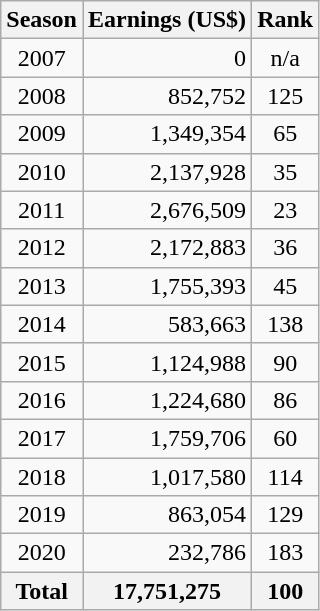<table class="wikitable" style="text-align:center">
<tr>
<th>Season</th>
<th>Earnings (US$)</th>
<th>Rank</th>
</tr>
<tr>
<td>2007</td>
<td align=right>0</td>
<td>n/a</td>
</tr>
<tr>
<td>2008</td>
<td align=right>852,752</td>
<td>125</td>
</tr>
<tr>
<td>2009</td>
<td align=right>1,349,354</td>
<td>65</td>
</tr>
<tr>
<td>2010</td>
<td align=right>2,137,928</td>
<td>35</td>
</tr>
<tr>
<td>2011</td>
<td align=right>2,676,509</td>
<td>23</td>
</tr>
<tr>
<td>2012</td>
<td align=right>2,172,883</td>
<td>36</td>
</tr>
<tr>
<td>2013</td>
<td align=right>1,755,393</td>
<td>45</td>
</tr>
<tr>
<td>2014</td>
<td align=right>583,663</td>
<td>138</td>
</tr>
<tr>
<td>2015</td>
<td align=right>1,124,988</td>
<td>90</td>
</tr>
<tr>
<td>2016</td>
<td align=right>1,224,680</td>
<td>86</td>
</tr>
<tr>
<td>2017</td>
<td align=right>1,759,706</td>
<td>60</td>
</tr>
<tr>
<td>2018</td>
<td align=right>1,017,580</td>
<td>114</td>
</tr>
<tr>
<td>2019</td>
<td align=right>863,054</td>
<td>129</td>
</tr>
<tr>
<td>2020</td>
<td align=right>232,786</td>
<td>183</td>
</tr>
<tr>
<th>Total</th>
<th>17,751,275</th>
<th>100</th>
</tr>
</table>
